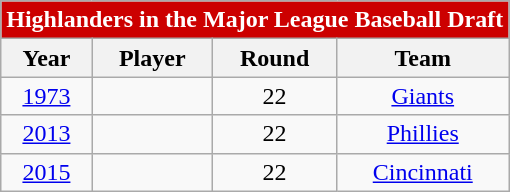<table class="wikitable sortable collapsible collapsed" style="text-align:center">
<tr>
<th colspan=4 style="background:#CC0000; color:#FFFFFF">Highlanders in the Major League Baseball Draft</th>
</tr>
<tr>
<th>Year</th>
<th>Player</th>
<th>Round</th>
<th>Team</th>
</tr>
<tr>
<td><a href='#'>1973</a></td>
<td></td>
<td>22</td>
<td><a href='#'>Giants</a></td>
</tr>
<tr>
<td><a href='#'>2013</a></td>
<td></td>
<td>22</td>
<td><a href='#'>Phillies</a></td>
</tr>
<tr>
<td><a href='#'>2015</a></td>
<td></td>
<td>22</td>
<td><a href='#'>Cincinnati</a></td>
</tr>
</table>
